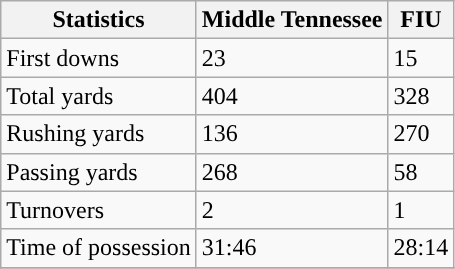<table class="wikitable">
<tr>
<th>Statistics</th>
<th>Middle Tennessee</th>
<th>FIU</th>
</tr>
<tr>
<td>First downs</td>
<td>23</td>
<td>15</td>
</tr>
<tr>
<td>Total yards</td>
<td>404</td>
<td>328</td>
</tr>
<tr>
<td>Rushing yards</td>
<td>136</td>
<td>270</td>
</tr>
<tr>
<td>Passing yards</td>
<td>268</td>
<td>58</td>
</tr>
<tr>
<td>Turnovers</td>
<td>2</td>
<td>1</td>
</tr>
<tr>
<td>Time of possession</td>
<td>31:46</td>
<td>28:14</td>
</tr>
<tr>
</tr>
</table>
